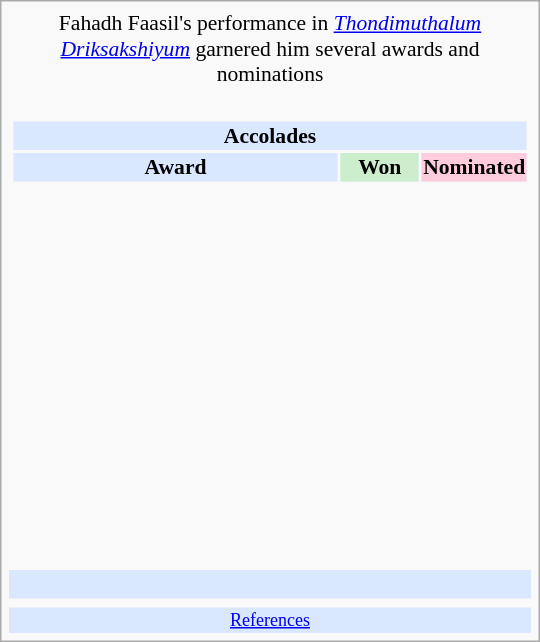<table class="infobox" style="width: 25em; text-align: left; font-size: 90%; vertical-align: middle;">
<tr>
<td colspan="3" style="text-align:center;"> Fahadh Faasil's performance in <em><a href='#'>Thondimuthalum Driksakshiyum</a></em> garnered him several awards and nominations</td>
</tr>
<tr>
<td colspan=3><br><table class="collapsible collapsed" style="width:100%;">
<tr>
<th colspan="3" style="background:#d9e8ff; text-align:center;">Accolades</th>
</tr>
<tr style="background:#d9e8ff; text-align:center; text-align:center;">
<td><strong>Award</strong></td>
<td style="background:#cec; text-size:0.9em; width:50px;"><strong>Won</strong></td>
<td style="background:#fcd; text-size:0.9em; width:50px;"><strong>Nominated</strong></td>
</tr>
<tr>
<td align="center"><br></td>
<td></td>
<td></td>
</tr>
<tr>
<td align="center"><br></td>
<td></td>
<td></td>
</tr>
<tr>
<td align="center"><br></td>
<td></td>
<td></td>
</tr>
<tr>
<td align="center"><br></td>
<td></td>
<td></td>
</tr>
<tr>
<td align="center"><br></td>
<td></td>
<td></td>
</tr>
<tr>
<td align="center"><br></td>
<td></td>
<td></td>
</tr>
<tr>
<td align="center"><br></td>
<td></td>
<td></td>
</tr>
<tr>
<td align="center"><br></td>
<td></td>
<td></td>
</tr>
<tr>
<td align="center"><br></td>
<td></td>
<td></td>
</tr>
<tr>
<td align="center"><br></td>
<td></td>
<td></td>
</tr>
<tr>
<td align="center"><br></td>
<td></td>
<td></td>
</tr>
<tr>
<td align="center"><br></td>
<td></td>
<td></td>
</tr>
<tr>
</tr>
</table>
</td>
</tr>
<tr style="background:#d9e8ff;">
<td style="text-align:center;" colspan="3"><br></td>
</tr>
<tr>
<td></td>
<td></td>
<td></td>
</tr>
<tr style="background:#d9e8ff;">
<td colspan="3" style="font-size: smaller; text-align:center;"><a href='#'>References</a></td>
</tr>
</table>
